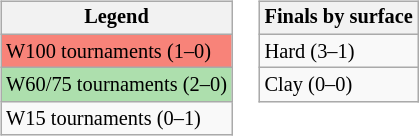<table>
<tr valign=top>
<td><br><table class="wikitable" style=font-size:85%>
<tr>
<th>Legend</th>
</tr>
<tr style="background:#f88379;">
<td>W100 tournaments (1–0)</td>
</tr>
<tr style="background:#addfad;">
<td>W60/75 tournaments (2–0)</td>
</tr>
<tr style="background:=#f0f8ff;">
<td>W15 tournaments (0–1)</td>
</tr>
</table>
</td>
<td><br><table class="wikitable" style=font-size:85%>
<tr>
<th>Finals by surface</th>
</tr>
<tr>
<td>Hard (3–1)</td>
</tr>
<tr>
<td>Clay (0–0)</td>
</tr>
</table>
</td>
</tr>
</table>
